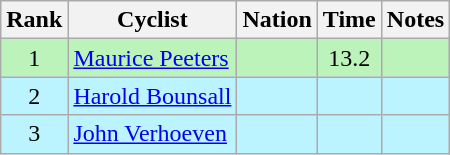<table class="wikitable sortable" style="text-align:center">
<tr>
<th>Rank</th>
<th>Cyclist</th>
<th>Nation</th>
<th>Time</th>
<th>Notes</th>
</tr>
<tr bgcolor=bbf3bb>
<td>1</td>
<td align=left><a href='#'>Maurice Peeters</a></td>
<td align=left></td>
<td>13.2</td>
<td></td>
</tr>
<tr bgcolor=bbf3ff>
<td>2</td>
<td align=left><a href='#'>Harold Bounsall</a></td>
<td align=left></td>
<td></td>
<td></td>
</tr>
<tr bgcolor=bbf3ff>
<td>3</td>
<td align=left><a href='#'>John Verhoeven</a></td>
<td align=left></td>
<td></td>
<td></td>
</tr>
</table>
